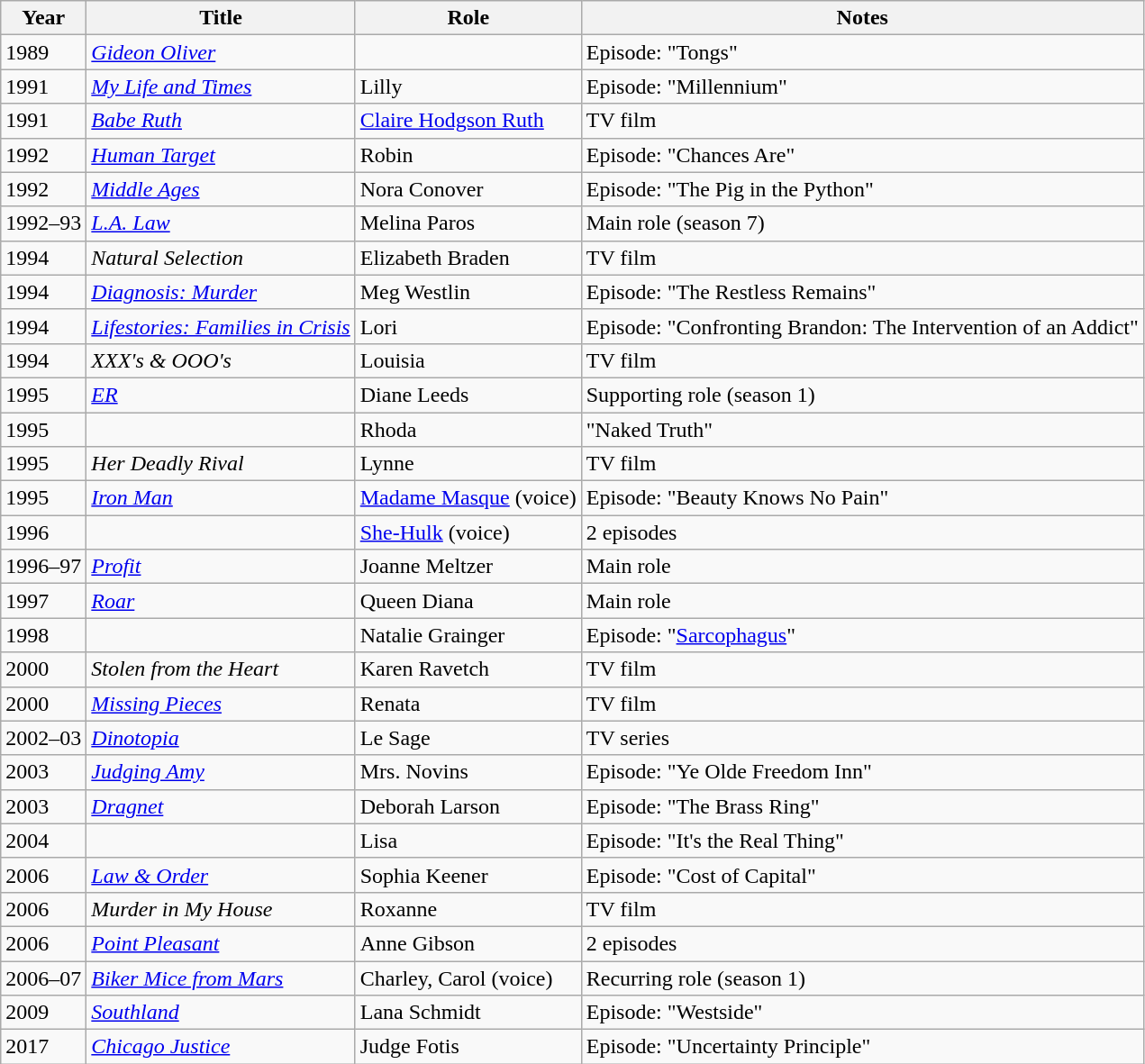<table class="wikitable sortable">
<tr>
<th>Year</th>
<th>Title</th>
<th>Role</th>
<th class="unsortable">Notes</th>
</tr>
<tr>
<td>1989</td>
<td><em><a href='#'>Gideon Oliver</a></em></td>
<td></td>
<td>Episode: "Tongs"</td>
</tr>
<tr>
<td>1991</td>
<td><em><a href='#'>My Life and Times</a></em></td>
<td>Lilly</td>
<td>Episode: "Millennium"</td>
</tr>
<tr>
<td>1991</td>
<td><em><a href='#'>Babe Ruth</a></em></td>
<td><a href='#'>Claire Hodgson Ruth</a></td>
<td>TV film</td>
</tr>
<tr>
<td>1992</td>
<td><em><a href='#'>Human Target</a></em></td>
<td>Robin</td>
<td>Episode: "Chances Are"</td>
</tr>
<tr>
<td>1992</td>
<td><em><a href='#'>Middle Ages</a></em></td>
<td>Nora Conover</td>
<td>Episode: "The Pig in the Python"</td>
</tr>
<tr>
<td>1992–93</td>
<td><em><a href='#'>L.A. Law</a></em></td>
<td>Melina Paros</td>
<td>Main role (season 7)</td>
</tr>
<tr>
<td>1994</td>
<td><em>Natural Selection</em></td>
<td>Elizabeth Braden</td>
<td>TV film</td>
</tr>
<tr>
<td>1994</td>
<td><em><a href='#'>Diagnosis: Murder</a></em></td>
<td>Meg Westlin</td>
<td>Episode: "The Restless Remains"</td>
</tr>
<tr>
<td>1994</td>
<td><em><a href='#'>Lifestories: Families in Crisis</a></em></td>
<td>Lori</td>
<td>Episode: "Confronting Brandon: The Intervention of an Addict"</td>
</tr>
<tr>
<td>1994</td>
<td><em>XXX's & OOO's</em></td>
<td>Louisia</td>
<td>TV film</td>
</tr>
<tr>
<td>1995</td>
<td><em><a href='#'>ER</a></em></td>
<td>Diane Leeds</td>
<td>Supporting role (season 1)</td>
</tr>
<tr>
<td>1995</td>
<td><em></em></td>
<td>Rhoda</td>
<td>"Naked Truth"</td>
</tr>
<tr>
<td>1995</td>
<td><em>Her Deadly Rival</em></td>
<td>Lynne</td>
<td>TV film</td>
</tr>
<tr>
<td>1995</td>
<td><em><a href='#'>Iron Man</a></em></td>
<td><a href='#'>Madame Masque</a> (voice)</td>
<td>Episode: "Beauty Knows No Pain"</td>
</tr>
<tr>
<td>1996</td>
<td><em></em></td>
<td><a href='#'>She-Hulk</a> (voice)</td>
<td>2 episodes</td>
</tr>
<tr>
<td>1996–97</td>
<td><em><a href='#'>Profit</a></em></td>
<td>Joanne Meltzer</td>
<td>Main role</td>
</tr>
<tr>
<td>1997</td>
<td><em><a href='#'>Roar</a></em></td>
<td>Queen Diana</td>
<td>Main role</td>
</tr>
<tr>
<td>1998</td>
<td><em></em></td>
<td>Natalie Grainger</td>
<td>Episode: "<a href='#'>Sarcophagus</a>"</td>
</tr>
<tr>
<td>2000</td>
<td><em>Stolen from the Heart</em></td>
<td>Karen Ravetch</td>
<td>TV film</td>
</tr>
<tr>
<td>2000</td>
<td><em><a href='#'>Missing Pieces</a></em></td>
<td>Renata</td>
<td>TV film</td>
</tr>
<tr>
<td>2002–03</td>
<td><em><a href='#'>Dinotopia</a></em></td>
<td>Le Sage</td>
<td>TV series</td>
</tr>
<tr>
<td>2003</td>
<td><em><a href='#'>Judging Amy</a></em></td>
<td>Mrs. Novins</td>
<td>Episode: "Ye Olde Freedom Inn"</td>
</tr>
<tr>
<td>2003</td>
<td><em><a href='#'>Dragnet</a></em></td>
<td>Deborah Larson</td>
<td>Episode: "The Brass Ring"</td>
</tr>
<tr>
<td>2004</td>
<td><em></em></td>
<td>Lisa</td>
<td>Episode: "It's the Real Thing"</td>
</tr>
<tr>
<td>2006</td>
<td><em><a href='#'>Law & Order</a></em></td>
<td>Sophia Keener</td>
<td>Episode: "Cost of Capital"</td>
</tr>
<tr>
<td>2006</td>
<td><em>Murder in My House</em></td>
<td>Roxanne</td>
<td>TV film</td>
</tr>
<tr>
<td>2006</td>
<td><em><a href='#'>Point Pleasant</a></em></td>
<td>Anne Gibson</td>
<td>2 episodes</td>
</tr>
<tr>
<td>2006–07</td>
<td><em><a href='#'>Biker Mice from Mars</a></em></td>
<td>Charley, Carol (voice)</td>
<td>Recurring role (season 1)</td>
</tr>
<tr>
<td>2009</td>
<td><em><a href='#'>Southland</a></em></td>
<td>Lana Schmidt</td>
<td>Episode: "Westside"</td>
</tr>
<tr>
<td>2017</td>
<td><em><a href='#'>Chicago Justice</a></em></td>
<td>Judge Fotis</td>
<td>Episode: "Uncertainty Principle"</td>
</tr>
</table>
